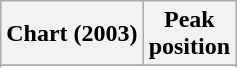<table class="wikitable sortable plainrowheaders">
<tr>
<th scope="col">Chart (2003)</th>
<th scope="col">Peak<br>position</th>
</tr>
<tr>
</tr>
<tr>
</tr>
</table>
